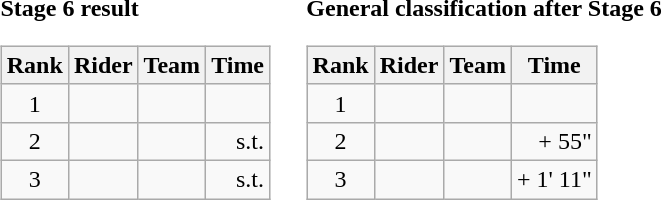<table>
<tr>
<td><strong>Stage 6 result</strong><br><table class="wikitable">
<tr>
<th scope="col">Rank</th>
<th scope="col">Rider</th>
<th scope="col">Team</th>
<th scope="col">Time</th>
</tr>
<tr>
<td style="text-align:center;">1</td>
<td></td>
<td></td>
<td style="text-align:right;"></td>
</tr>
<tr>
<td style="text-align:center;">2</td>
<td></td>
<td></td>
<td style="text-align:right;">s.t.</td>
</tr>
<tr>
<td style="text-align:center;">3</td>
<td></td>
<td></td>
<td style="text-align:right;">s.t.</td>
</tr>
</table>
</td>
<td></td>
<td><strong>General classification after Stage 6</strong><br><table class="wikitable">
<tr>
<th scope="col">Rank</th>
<th scope="col">Rider</th>
<th scope="col">Team</th>
<th scope="col">Time</th>
</tr>
<tr>
<td style="text-align:center;">1</td>
<td></td>
<td></td>
<td style="text-align:right;"></td>
</tr>
<tr>
<td style="text-align:center;">2</td>
<td></td>
<td></td>
<td style="text-align:right;">+ 55"</td>
</tr>
<tr>
<td style="text-align:center;">3</td>
<td></td>
<td></td>
<td style="text-align:right;">+ 1' 11"</td>
</tr>
</table>
</td>
</tr>
</table>
